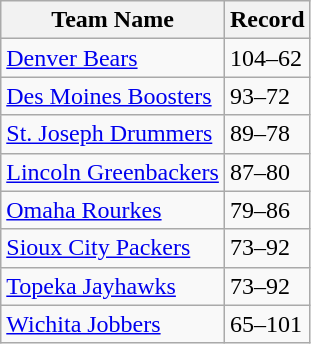<table class="wikitable">
<tr>
<th>Team Name</th>
<th>Record</th>
</tr>
<tr>
<td><a href='#'>Denver Bears</a></td>
<td>104–62</td>
</tr>
<tr>
<td><a href='#'>Des Moines Boosters</a></td>
<td>93–72</td>
</tr>
<tr>
<td><a href='#'>St. Joseph Drummers</a></td>
<td>89–78</td>
</tr>
<tr>
<td><a href='#'>Lincoln Greenbackers</a></td>
<td>87–80</td>
</tr>
<tr>
<td><a href='#'>Omaha Rourkes</a></td>
<td>79–86</td>
</tr>
<tr>
<td><a href='#'>Sioux City Packers</a></td>
<td>73–92</td>
</tr>
<tr>
<td><a href='#'>Topeka Jayhawks</a></td>
<td>73–92</td>
</tr>
<tr>
<td><a href='#'>Wichita Jobbers</a></td>
<td>65–101</td>
</tr>
</table>
